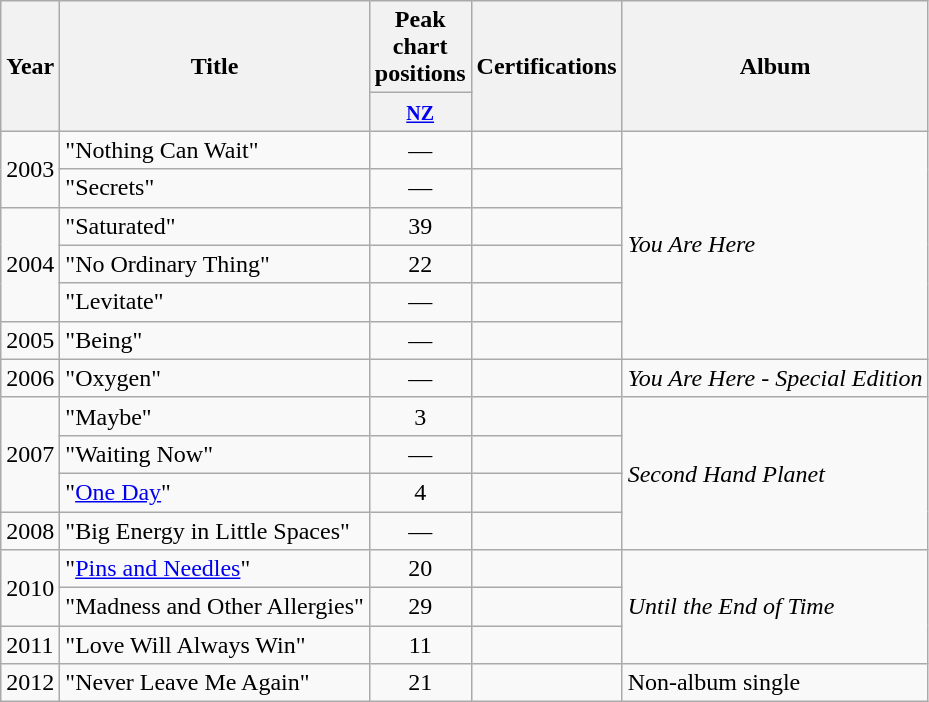<table class="wikitable">
<tr>
<th rowspan="2"  width="1em">Year</th>
<th rowspan="2">Title</th>
<th width="3em">Peak chart positions</th>
<th rowspan="2">Certifications</th>
<th rowspan="2">Album</th>
</tr>
<tr>
<th><small><a href='#'>NZ</a></small></th>
</tr>
<tr>
<td rowspan="2">2003</td>
<td>"Nothing Can Wait"</td>
<td align="center">—</td>
<td></td>
<td rowspan="6"><em>You Are Here</em></td>
</tr>
<tr>
<td>"Secrets"</td>
<td align="center">—</td>
<td></td>
</tr>
<tr>
<td rowspan="3">2004</td>
<td>"Saturated"</td>
<td align="center">39</td>
<td></td>
</tr>
<tr>
<td>"No Ordinary Thing"</td>
<td align="center">22</td>
<td></td>
</tr>
<tr>
<td>"Levitate"</td>
<td align="center">—</td>
<td></td>
</tr>
<tr>
<td>2005</td>
<td>"Being"</td>
<td align="center">—</td>
<td></td>
</tr>
<tr>
<td>2006</td>
<td>"Oxygen"</td>
<td align="center">—</td>
<td></td>
<td><em>You Are Here - Special Edition</em></td>
</tr>
<tr>
<td rowspan="3">2007</td>
<td>"Maybe"</td>
<td align="center">3</td>
<td></td>
<td rowspan="4"><em>Second Hand Planet</em></td>
</tr>
<tr>
<td>"Waiting Now"</td>
<td align="center">—</td>
<td></td>
</tr>
<tr>
<td>"<a href='#'>One Day</a>"</td>
<td align="center">4</td>
<td></td>
</tr>
<tr>
<td>2008</td>
<td>"Big Energy in Little Spaces"</td>
<td align="center">—</td>
<td></td>
</tr>
<tr>
<td rowspan="2">2010</td>
<td>"<a href='#'>Pins and Needles</a>"</td>
<td align="center">20</td>
<td></td>
<td rowspan="3"><em>Until the End of Time</em></td>
</tr>
<tr>
<td>"Madness and Other Allergies"</td>
<td align="center">29</td>
<td></td>
</tr>
<tr>
<td>2011</td>
<td>"Love Will Always Win"</td>
<td align="center">11</td>
<td></td>
</tr>
<tr>
<td>2012</td>
<td>"Never Leave Me Again"</td>
<td align="center">21</td>
<td></td>
<td>Non-album single</td>
</tr>
</table>
